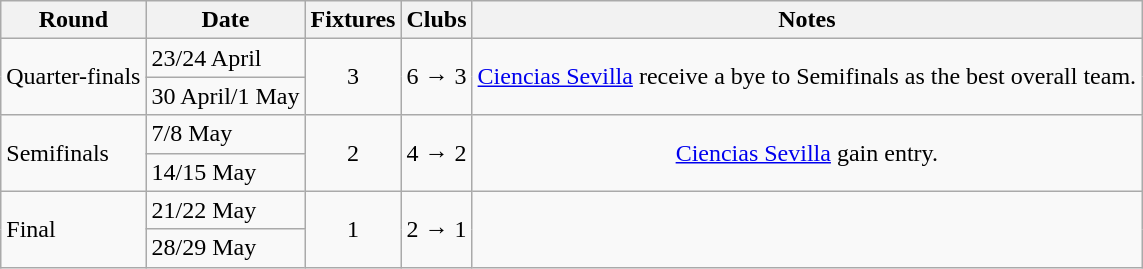<table class="wikitable">
<tr>
<th>Round</th>
<th>Date</th>
<th>Fixtures</th>
<th>Clubs</th>
<th>Notes</th>
</tr>
<tr>
<td rowspan="2">Quarter-finals</td>
<td>23/24 April</td>
<td rowspan="2" align="center">3</td>
<td rowspan="2" align="center">6 → 3</td>
<td rowspan="2" align="center"><a href='#'>Ciencias Sevilla</a> receive a bye to Semifinals as the best overall team.</td>
</tr>
<tr>
<td>30 April/1 May</td>
</tr>
<tr>
<td rowspan="2">Semifinals</td>
<td>7/8 May</td>
<td rowspan="2" align="center">2</td>
<td rowspan="2" align="center">4 → 2</td>
<td rowspan="2" align="center"><a href='#'>Ciencias Sevilla</a> gain entry.</td>
</tr>
<tr>
<td>14/15 May</td>
</tr>
<tr>
<td rowspan="2">Final</td>
<td>21/22 May</td>
<td rowspan="2" align="center">1</td>
<td rowspan="2" align="center">2 → 1</td>
<td rowspan="2" align="center"></td>
</tr>
<tr>
<td>28/29 May</td>
</tr>
</table>
